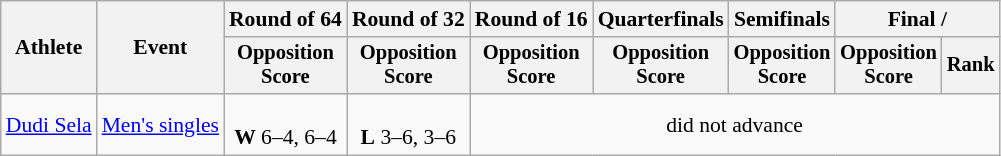<table class=wikitable style="font-size:90%">
<tr>
<th rowspan="2">Athlete</th>
<th rowspan="2">Event</th>
<th>Round of 64</th>
<th>Round of 32</th>
<th>Round of 16</th>
<th>Quarterfinals</th>
<th>Semifinals</th>
<th colspan=2>Final / </th>
</tr>
<tr style="font-size:95%">
<th>Opposition<br> Score</th>
<th>Opposition<br>Score</th>
<th>Opposition<br>Score</th>
<th>Opposition<br>Score</th>
<th>Opposition<br>Score</th>
<th>Opposition<br>Score</th>
<th>Rank</th>
</tr>
<tr align=center>
<td align=left><a href='#'>Dudi Sela</a></td>
<td align=left><a href='#'>Men's singles</a></td>
<td><br><strong>W</strong> 6–4, 6–4</td>
<td><br><strong>L</strong> 3–6, 3–6</td>
<td colspan=5>did not advance</td>
</tr>
</table>
